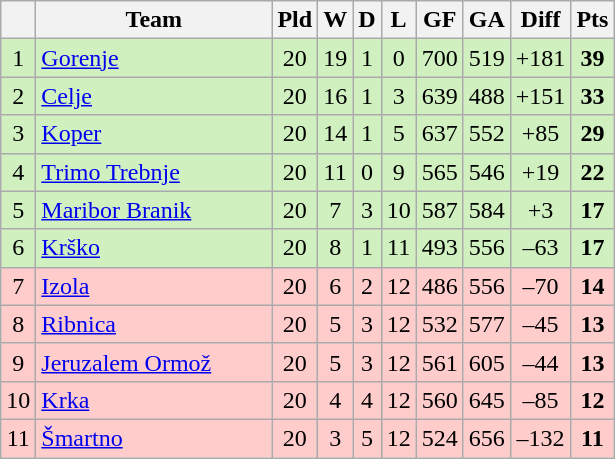<table class="wikitable sortable" style="text-align:center">
<tr>
<th></th>
<th width="150">Team</th>
<th>Pld</th>
<th>W</th>
<th>D</th>
<th>L</th>
<th>GF</th>
<th>GA</th>
<th>Diff</th>
<th>Pts</th>
</tr>
<tr style="background: #D0F0C0;">
<td>1</td>
<td align=left><a href='#'>Gorenje</a></td>
<td>20</td>
<td>19</td>
<td>1</td>
<td>0</td>
<td>700</td>
<td>519</td>
<td>+181</td>
<td><strong>39</strong></td>
</tr>
<tr style="background: #D0F0C0;">
<td>2</td>
<td align=left><a href='#'>Celje</a></td>
<td>20</td>
<td>16</td>
<td>1</td>
<td>3</td>
<td>639</td>
<td>488</td>
<td>+151</td>
<td><strong>33</strong></td>
</tr>
<tr style="background: #D0F0C0;">
<td>3</td>
<td align=left><a href='#'>Koper</a></td>
<td>20</td>
<td>14</td>
<td>1</td>
<td>5</td>
<td>637</td>
<td>552</td>
<td>+85</td>
<td><strong>29</strong></td>
</tr>
<tr style="background: #D0F0C0;">
<td>4</td>
<td align=left><a href='#'>Trimo Trebnje</a></td>
<td>20</td>
<td>11</td>
<td>0</td>
<td>9</td>
<td>565</td>
<td>546</td>
<td>+19</td>
<td><strong>22</strong></td>
</tr>
<tr style="background: #D0F0C0;">
<td>5</td>
<td align=left><a href='#'>Maribor Branik</a></td>
<td>20</td>
<td>7</td>
<td>3</td>
<td>10</td>
<td>587</td>
<td>584</td>
<td>+3</td>
<td><strong>17</strong></td>
</tr>
<tr style="background: #D0F0C0;">
<td>6</td>
<td align=left><a href='#'>Krško</a></td>
<td>20</td>
<td>8</td>
<td>1</td>
<td>11</td>
<td>493</td>
<td>556</td>
<td>–63</td>
<td><strong>17</strong></td>
</tr>
<tr style="background: #FFCCCC;">
<td>7</td>
<td align=left><a href='#'>Izola</a></td>
<td>20</td>
<td>6</td>
<td>2</td>
<td>12</td>
<td>486</td>
<td>556</td>
<td>–70</td>
<td><strong>14</strong></td>
</tr>
<tr style="background: #FFCCCC;">
<td>8</td>
<td align=left><a href='#'>Ribnica</a></td>
<td>20</td>
<td>5</td>
<td>3</td>
<td>12</td>
<td>532</td>
<td>577</td>
<td>–45</td>
<td><strong>13</strong></td>
</tr>
<tr style="background: #FFCCCC;">
<td>9</td>
<td align=left><a href='#'>Jeruzalem Ormož</a></td>
<td>20</td>
<td>5</td>
<td>3</td>
<td>12</td>
<td>561</td>
<td>605</td>
<td>–44</td>
<td><strong>13</strong></td>
</tr>
<tr style="background: #FFCCCC;">
<td>10</td>
<td align=left><a href='#'>Krka</a></td>
<td>20</td>
<td>4</td>
<td>4</td>
<td>12</td>
<td>560</td>
<td>645</td>
<td>–85</td>
<td><strong>12</strong></td>
</tr>
<tr style="background: #FFCCCC;">
<td>11</td>
<td align=left><a href='#'>Šmartno</a></td>
<td>20</td>
<td>3</td>
<td>5</td>
<td>12</td>
<td>524</td>
<td>656</td>
<td>–132</td>
<td><strong>11</strong></td>
</tr>
</table>
